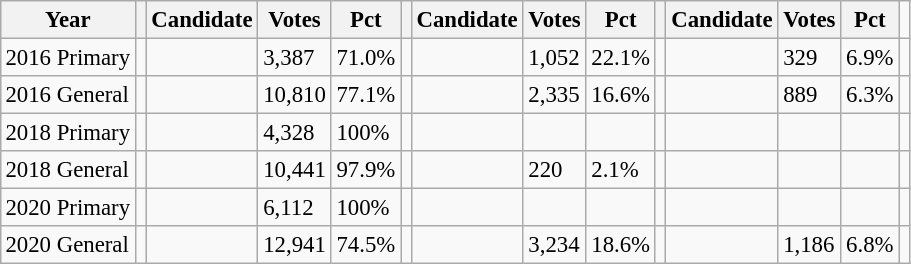<table class="wikitable sortable" style="margin:0.5em ; font-size:95%">
<tr>
<th>Year</th>
<th></th>
<th>Candidate</th>
<th>Votes</th>
<th>Pct</th>
<th></th>
<th>Candidate</th>
<th>Votes</th>
<th>Pct</th>
<th></th>
<th>Candidate</th>
<th>Votes</th>
<th>Pct</th>
<td></td>
</tr>
<tr>
<td>2016 Primary</td>
<td></td>
<td></td>
<td>3,387</td>
<td>71.0%</td>
<td></td>
<td></td>
<td>1,052</td>
<td>22.1%</td>
<td></td>
<td></td>
<td>329</td>
<td>6.9%</td>
<td></td>
</tr>
<tr>
<td>2016 General</td>
<td></td>
<td></td>
<td>10,810</td>
<td>77.1%</td>
<td></td>
<td></td>
<td>2,335</td>
<td>16.6%</td>
<td></td>
<td></td>
<td>889</td>
<td>6.3%</td>
<td></td>
</tr>
<tr>
<td>2018 Primary</td>
<td></td>
<td></td>
<td>4,328</td>
<td>100%</td>
<td></td>
<td></td>
<td></td>
<td></td>
<td></td>
<td></td>
<td></td>
<td></td>
<td></td>
</tr>
<tr>
<td>2018 General</td>
<td></td>
<td></td>
<td>10,441</td>
<td>97.9%</td>
<td></td>
<td></td>
<td>220</td>
<td>2.1%</td>
<td></td>
<td></td>
<td></td>
<td></td>
<td></td>
</tr>
<tr>
<td>2020 Primary</td>
<td></td>
<td></td>
<td>6,112</td>
<td>100%</td>
<td></td>
<td></td>
<td></td>
<td></td>
<td></td>
<td></td>
<td></td>
<td></td>
<td></td>
</tr>
<tr>
<td>2020 General</td>
<td></td>
<td></td>
<td>12,941</td>
<td>74.5%</td>
<td></td>
<td></td>
<td>3,234</td>
<td>18.6%</td>
<td></td>
<td></td>
<td>1,186</td>
<td>6.8%</td>
<td></td>
</tr>
</table>
